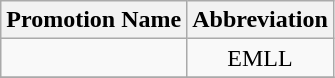<table class="wikitable">
<tr>
<th>Promotion Name</th>
<th>Abbreviation</th>
</tr>
<tr>
<td></td>
<td align=center>EMLL</td>
</tr>
<tr>
</tr>
</table>
